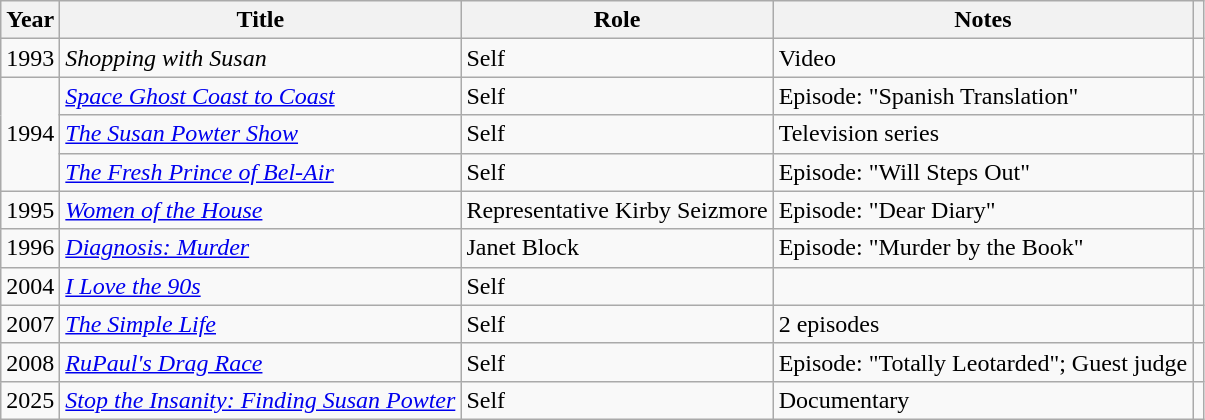<table class="wikitable sortable">
<tr>
<th>Year</th>
<th>Title</th>
<th>Role</th>
<th class=unsortable>Notes</th>
<th class=unsortable></th>
</tr>
<tr>
<td>1993</td>
<td><em>Shopping with Susan</em></td>
<td>Self</td>
<td>Video</td>
<td style="text-align: center;"></td>
</tr>
<tr>
<td rowspan=3>1994</td>
<td><em><a href='#'>Space Ghost Coast to Coast</a></em></td>
<td>Self</td>
<td>Episode: "Spanish Translation"</td>
<td style="text-align: center;"></td>
</tr>
<tr>
<td><em><a href='#'>The Susan Powter Show</a></em></td>
<td>Self</td>
<td>Television series</td>
<td style="text-align: center;"></td>
</tr>
<tr>
<td><em><a href='#'>The Fresh Prince of Bel-Air</a></em></td>
<td>Self</td>
<td>Episode: "Will Steps Out"</td>
<td style="text-align: center;"></td>
</tr>
<tr>
<td>1995</td>
<td><em><a href='#'>Women of the House</a></em></td>
<td>Representative Kirby Seizmore</td>
<td>Episode: "Dear Diary"</td>
<td style="text-align: center;"></td>
</tr>
<tr>
<td>1996</td>
<td><em><a href='#'>Diagnosis: Murder</a></em></td>
<td>Janet Block</td>
<td>Episode: "Murder by the Book"</td>
<td style="text-align: center;"></td>
</tr>
<tr>
<td>2004</td>
<td><em><a href='#'>I Love the 90s</a></em></td>
<td>Self</td>
<td></td>
<td style="text-align: center;"></td>
</tr>
<tr>
<td>2007</td>
<td><em><a href='#'>The Simple Life</a></em></td>
<td>Self</td>
<td>2 episodes</td>
<td style="text-align: center;"></td>
</tr>
<tr>
<td>2008</td>
<td><em><a href='#'>RuPaul's Drag Race</a></em></td>
<td>Self</td>
<td>Episode: "Totally Leotarded"; Guest judge</td>
<td style="text-align: center;"></td>
</tr>
<tr>
<td>2025</td>
<td><em><a href='#'>Stop the Insanity: Finding Susan Powter</a></em></td>
<td>Self</td>
<td>Documentary</td>
<td style="text-align: center;"></td>
</tr>
</table>
